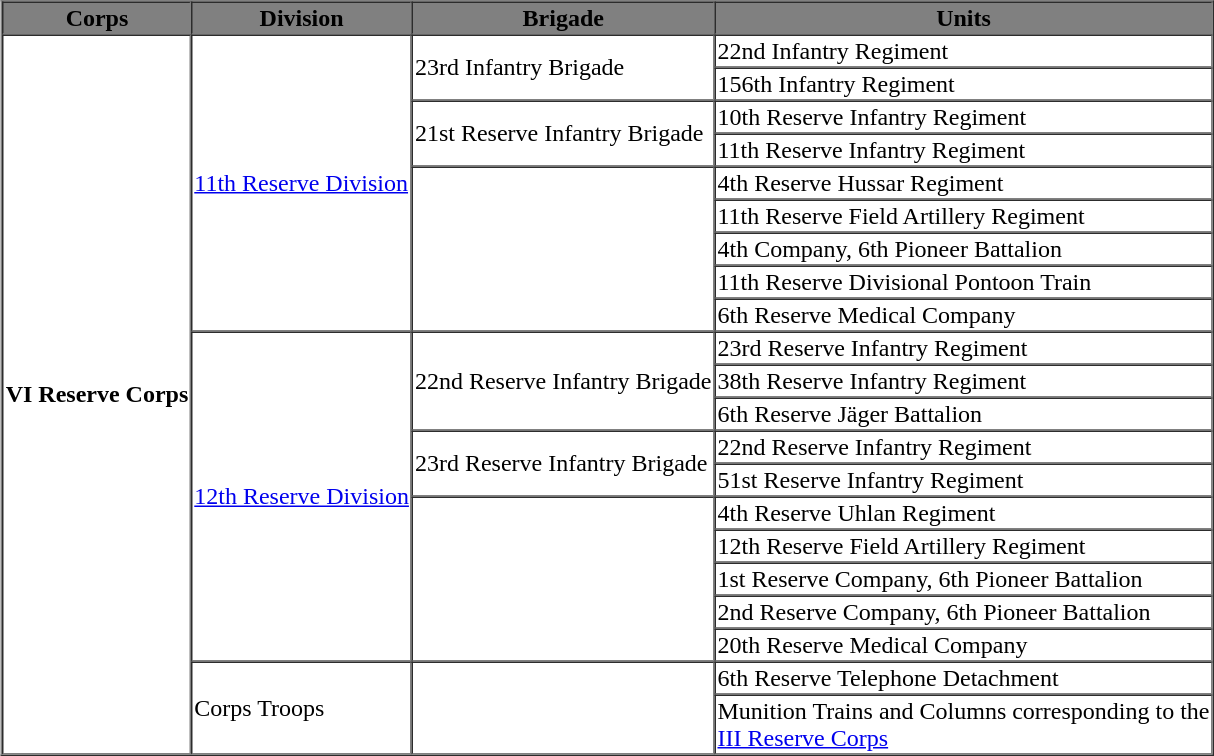<table style="float: right;" border="1" cellpadding="1" cellspacing="0" style="font-size: 100%; border: gray solid 1px; border-collapse: collapse; text-align: center;">
<tr style="background-color:grey; color:black;">
<th>Corps</th>
<th>Division</th>
<th>Brigade</th>
<th>Units</th>
</tr>
<tr>
<td ROWSPAN=21><strong>VI Reserve Corps</strong></td>
<td ROWSPAN=9><a href='#'>11th Reserve Division</a></td>
<td ROWSPAN=2>23rd Infantry Brigade</td>
<td>22nd Infantry Regiment</td>
</tr>
<tr>
<td>156th Infantry Regiment</td>
</tr>
<tr>
<td ROWSPAN=2>21st Reserve Infantry Brigade</td>
<td>10th Reserve Infantry Regiment</td>
</tr>
<tr>
<td>11th Reserve Infantry Regiment</td>
</tr>
<tr>
<td ROWSPAN=5></td>
<td>4th Reserve Hussar Regiment</td>
</tr>
<tr>
<td>11th Reserve Field Artillery Regiment</td>
</tr>
<tr>
<td>4th Company, 6th Pioneer Battalion</td>
</tr>
<tr>
<td>11th Reserve Divisional Pontoon Train</td>
</tr>
<tr>
<td>6th Reserve Medical Company</td>
</tr>
<tr>
<td ROWSPAN=10><a href='#'>12th Reserve Division</a></td>
<td ROWSPAN=3>22nd Reserve Infantry Brigade</td>
<td>23rd Reserve Infantry Regiment</td>
</tr>
<tr>
<td>38th Reserve Infantry Regiment</td>
</tr>
<tr>
<td>6th Reserve Jäger Battalion</td>
</tr>
<tr>
<td ROWSPAN=2>23rd Reserve Infantry Brigade</td>
<td>22nd Reserve Infantry Regiment</td>
</tr>
<tr>
<td>51st Reserve Infantry Regiment</td>
</tr>
<tr>
<td ROWSPAN=5></td>
<td>4th Reserve Uhlan Regiment</td>
</tr>
<tr>
<td>12th Reserve Field Artillery Regiment</td>
</tr>
<tr>
<td>1st Reserve Company, 6th Pioneer Battalion</td>
</tr>
<tr>
<td>2nd Reserve Company, 6th Pioneer Battalion</td>
</tr>
<tr>
<td>20th Reserve Medical Company</td>
</tr>
<tr>
<td ROWSPAN=2>Corps Troops</td>
<td ROWSPAN=2></td>
<td>6th Reserve Telephone Detachment</td>
</tr>
<tr>
<td>Munition Trains and Columns corresponding to the<br><a href='#'>III Reserve Corps</a></td>
</tr>
</table>
